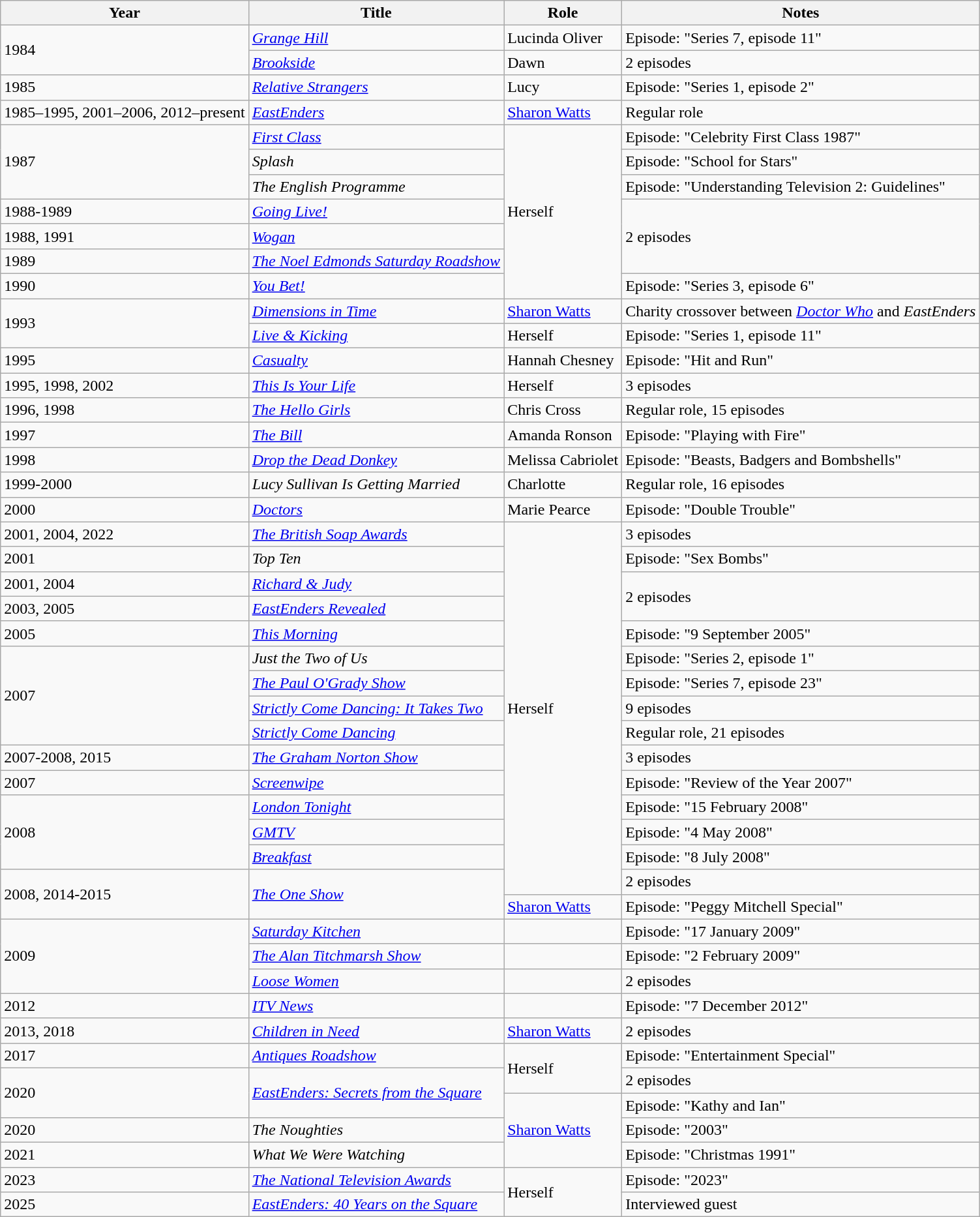<table class="wikitable">
<tr>
<th>Year</th>
<th>Title</th>
<th>Role</th>
<th>Notes</th>
</tr>
<tr>
<td rowspan="2">1984</td>
<td><em><a href='#'>Grange Hill</a></em></td>
<td>Lucinda Oliver</td>
<td>Episode: "Series 7, episode 11"</td>
</tr>
<tr>
<td><a href='#'><em>Brookside</em></a></td>
<td>Dawn</td>
<td>2 episodes</td>
</tr>
<tr>
<td>1985</td>
<td><a href='#'><em>Relative Strangers</em></a></td>
<td>Lucy</td>
<td>Episode: "Series 1, episode 2"</td>
</tr>
<tr>
<td>1985–1995, 2001–2006, 2012–present</td>
<td><em><a href='#'>EastEnders</a></em></td>
<td><a href='#'>Sharon Watts</a></td>
<td>Regular role</td>
</tr>
<tr>
<td rowspan="3">1987</td>
<td><a href='#'><em>First Class</em></a></td>
<td rowspan="7">Herself</td>
<td>Episode: "Celebrity First Class 1987"</td>
</tr>
<tr>
<td><em>Splash</em></td>
<td>Episode: "School for Stars"</td>
</tr>
<tr>
<td><em>The English Programme</em></td>
<td>Episode: "Understanding Television 2: Guidelines"</td>
</tr>
<tr>
<td>1988-1989</td>
<td><em><a href='#'>Going Live!</a></em></td>
<td rowspan="3">2 episodes</td>
</tr>
<tr>
<td>1988, 1991</td>
<td><em><a href='#'>Wogan</a></em></td>
</tr>
<tr>
<td>1989</td>
<td><em><a href='#'>The Noel Edmonds Saturday Roadshow</a></em></td>
</tr>
<tr>
<td>1990</td>
<td><em><a href='#'>You Bet!</a></em></td>
<td>Episode: "Series 3, episode 6"</td>
</tr>
<tr>
<td rowspan="2">1993</td>
<td><em><a href='#'>Dimensions in Time</a></em></td>
<td><a href='#'>Sharon Watts</a></td>
<td>Charity crossover between <em><a href='#'>Doctor Who</a></em> and <em>EastEnders</em></td>
</tr>
<tr>
<td><em><a href='#'>Live & Kicking</a></em></td>
<td>Herself</td>
<td>Episode: "Series 1, episode 11"</td>
</tr>
<tr>
<td>1995</td>
<td><a href='#'><em>Casualty</em></a></td>
<td>Hannah Chesney</td>
<td>Episode: "Hit and Run"</td>
</tr>
<tr>
<td>1995, 1998, 2002</td>
<td><a href='#'><em>This Is Your Life</em></a></td>
<td>Herself</td>
<td>3 episodes</td>
</tr>
<tr>
<td>1996, 1998</td>
<td><em><a href='#'>The Hello Girls</a></em></td>
<td>Chris Cross</td>
<td>Regular role, 15 episodes</td>
</tr>
<tr>
<td>1997</td>
<td><em><a href='#'>The Bill</a></em></td>
<td>Amanda Ronson</td>
<td>Episode: "Playing with Fire"</td>
</tr>
<tr>
<td>1998</td>
<td><em><a href='#'>Drop the Dead Donkey</a></em></td>
<td>Melissa Cabriolet</td>
<td>Episode: "Beasts, Badgers and Bombshells"</td>
</tr>
<tr>
<td>1999-2000</td>
<td><em>Lucy Sullivan Is Getting Married</em></td>
<td>Charlotte</td>
<td>Regular role, 16 episodes</td>
</tr>
<tr>
<td>2000</td>
<td><a href='#'><em>Doctors</em></a></td>
<td>Marie Pearce</td>
<td>Episode: "Double Trouble"</td>
</tr>
<tr>
<td>2001, 2004, 2022</td>
<td><em><a href='#'>The British Soap Awards</a></em></td>
<td rowspan="15">Herself</td>
<td>3 episodes</td>
</tr>
<tr>
<td>2001</td>
<td><em>Top Ten</em></td>
<td>Episode: "Sex Bombs"</td>
</tr>
<tr>
<td>2001, 2004</td>
<td><em><a href='#'>Richard & Judy</a></em></td>
<td rowspan="2">2 episodes</td>
</tr>
<tr>
<td>2003, 2005</td>
<td><em><a href='#'>EastEnders Revealed</a></em></td>
</tr>
<tr>
<td>2005</td>
<td><a href='#'><em>This Morning</em></a></td>
<td>Episode: "9 September 2005"</td>
</tr>
<tr>
<td rowspan="4">2007</td>
<td><em>Just the Two of Us</em></td>
<td>Episode: "Series 2, episode 1"</td>
</tr>
<tr>
<td><em><a href='#'>The Paul O'Grady Show</a></em></td>
<td>Episode: "Series 7, episode 23"</td>
</tr>
<tr>
<td><em><a href='#'>Strictly Come Dancing: It Takes Two</a></em></td>
<td>9 episodes</td>
</tr>
<tr>
<td><em><a href='#'>Strictly Come Dancing</a></em></td>
<td>Regular role, 21 episodes</td>
</tr>
<tr>
<td>2007-2008, 2015</td>
<td><em><a href='#'>The Graham Norton Show</a></em></td>
<td>3 episodes</td>
</tr>
<tr>
<td>2007</td>
<td><em><a href='#'>Screenwipe</a></em></td>
<td>Episode: "Review of the Year 2007"</td>
</tr>
<tr>
<td rowspan="3">2008</td>
<td><em><a href='#'>London Tonight</a></em></td>
<td>Episode: "15 February 2008"</td>
</tr>
<tr>
<td><em><a href='#'>GMTV</a></em></td>
<td>Episode: "4 May 2008"</td>
</tr>
<tr>
<td><a href='#'><em>Breakfast</em></a></td>
<td>Episode: "8 July 2008"</td>
</tr>
<tr>
<td rowspan="2">2008, 2014-2015</td>
<td rowspan="2"><em><a href='#'>The One Show</a></em></td>
<td>2 episodes</td>
</tr>
<tr>
<td><a href='#'>Sharon Watts</a></td>
<td>Episode: "Peggy Mitchell Special"</td>
</tr>
<tr>
<td rowspan="3">2009</td>
<td><em><a href='#'>Saturday Kitchen</a></em></td>
<td></td>
<td>Episode: "17 January 2009"</td>
</tr>
<tr>
<td><em><a href='#'>The Alan Titchmarsh Show</a></em></td>
<td></td>
<td>Episode: "2 February 2009"</td>
</tr>
<tr>
<td><em><a href='#'>Loose Women</a></em></td>
<td></td>
<td>2 episodes</td>
</tr>
<tr>
<td>2012</td>
<td><em><a href='#'>ITV News</a></em></td>
<td></td>
<td>Episode: "7 December 2012"</td>
</tr>
<tr>
<td>2013, 2018</td>
<td><em><a href='#'>Children in Need</a></em></td>
<td><a href='#'>Sharon Watts</a></td>
<td>2 episodes</td>
</tr>
<tr>
<td>2017</td>
<td><em><a href='#'>Antiques Roadshow</a></em></td>
<td rowspan="2">Herself</td>
<td>Episode: "Entertainment Special"</td>
</tr>
<tr>
<td rowspan="2">2020</td>
<td rowspan="2"><em><a href='#'>EastEnders: Secrets from the Square</a></em></td>
<td>2 episodes</td>
</tr>
<tr>
<td rowspan="3"><a href='#'>Sharon Watts</a></td>
<td>Episode: "Kathy and Ian"</td>
</tr>
<tr>
<td>2020</td>
<td><em>The Noughties</em></td>
<td>Episode: "2003"</td>
</tr>
<tr>
<td>2021</td>
<td><em>What We Were Watching</em></td>
<td>Episode: "Christmas 1991"</td>
</tr>
<tr>
<td>2023</td>
<td><em><a href='#'>The National Television Awards</a></em></td>
<td rowspan=2>Herself</td>
<td>Episode: "2023"</td>
</tr>
<tr>
<td>2025</td>
<td><em><a href='#'>EastEnders: 40 Years on the Square</a></em></td>
<td>Interviewed guest</td>
</tr>
</table>
